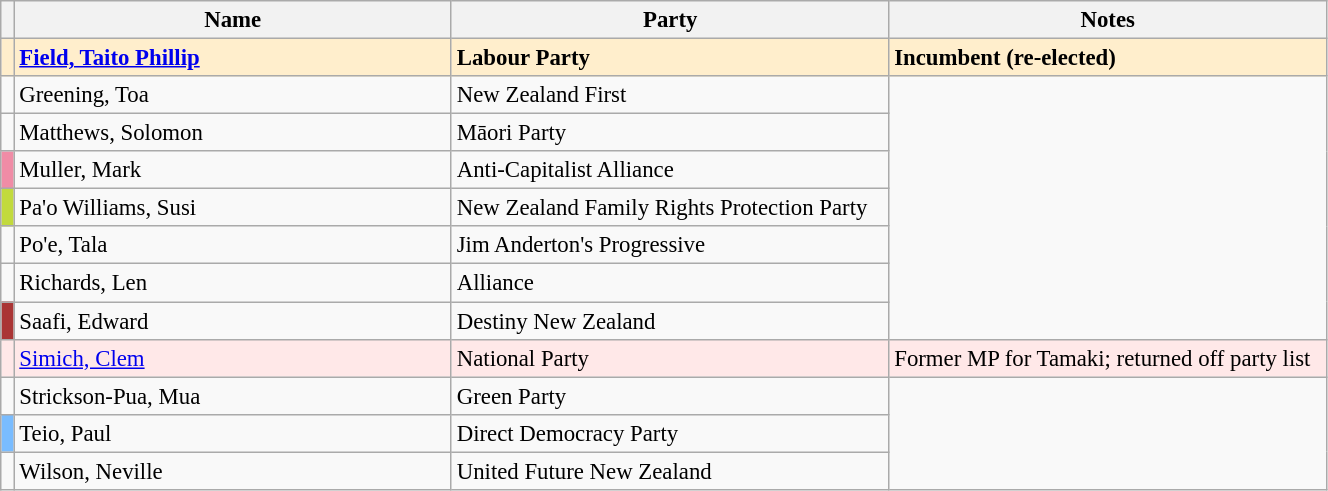<table class="wikitable" width="70%" style="font-size:95%;">
<tr>
<th width=1%></th>
<th width=33%>Name</th>
<th width=33%>Party</th>
<th width=33%>Notes</th>
</tr>
<tr ---- bgcolor=#FFEECC>
<td bgcolor=></td>
<td><strong><a href='#'>Field, Taito Phillip</a></strong></td>
<td><strong>Labour Party</strong></td>
<td><strong>Incumbent (re-elected)</strong></td>
</tr>
<tr -->
<td bgcolor=></td>
<td>Greening, Toa</td>
<td>New Zealand First</td>
</tr>
<tr -->
<td bgcolor=></td>
<td>Matthews, Solomon</td>
<td>Māori Party</td>
</tr>
<tr -->
<td bgcolor=#f08ca6></td>
<td>Muller, Mark</td>
<td>Anti-Capitalist Alliance</td>
</tr>
<tr -->
<td bgcolor=#c2da3d></td>
<td>Pa'o Williams, Susi</td>
<td>New Zealand Family Rights Protection Party</td>
</tr>
<tr -->
<td bgcolor=></td>
<td>Po'e, Tala</td>
<td>Jim Anderton's Progressive</td>
</tr>
<tr -->
<td bgcolor=></td>
<td>Richards, Len</td>
<td>Alliance</td>
</tr>
<tr -->
<td bgcolor=#aa3535></td>
<td>Saafi, Edward</td>
<td>Destiny New Zealand</td>
</tr>
<tr ---- bgcolor=#FFE8E8>
<td bgcolor=></td>
<td><a href='#'>Simich, Clem</a></td>
<td>National Party</td>
<td>Former MP for Tamaki; returned off party list</td>
</tr>
<tr -->
<td bgcolor=></td>
<td>Strickson-Pua, Mua</td>
<td>Green Party</td>
</tr>
<tr -->
<td bgcolor=#79bcff></td>
<td>Teio, Paul</td>
<td>Direct Democracy Party</td>
</tr>
<tr -->
<td bgcolor=></td>
<td>Wilson, Neville</td>
<td>United Future New Zealand</td>
</tr>
</table>
